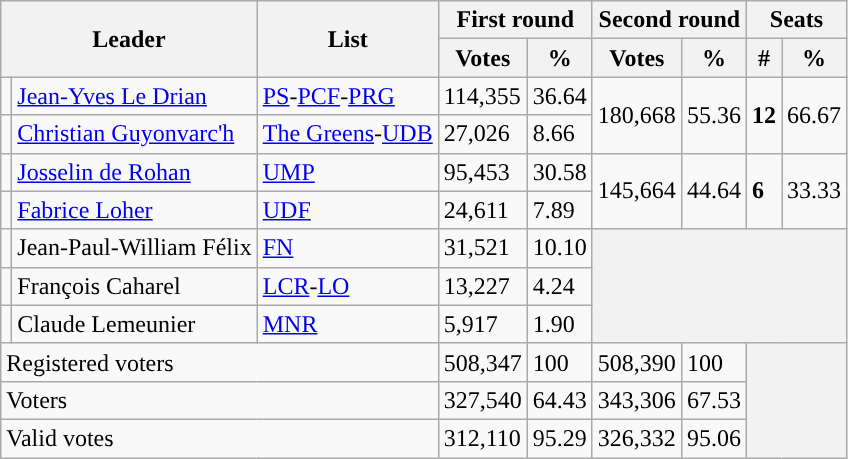<table class="wikitable">
<tr>
<th colspan="2" rowspan="2">Leader</th>
<th rowspan="2">List</th>
<th colspan="2">First round</th>
<th colspan="2">Second round</th>
<th colspan="2">Seats</th>
</tr>
<tr>
<th>Votes</th>
<th>%</th>
<th>Votes</th>
<th>%</th>
<th>#</th>
<th>%</th>
</tr>
<tr>
<td style="background:"></td>
<td><a href='#'>Jean-Yves Le Drian</a></td>
<td><a href='#'>PS</a>-<a href='#'>PCF</a>-<a href='#'>PRG</a></td>
<td>114,355</td>
<td>36.64</td>
<td rowspan="2">180,668</td>
<td rowspan="2">55.36</td>
<td rowspan="2"><strong>12</strong></td>
<td rowspan="2">66.67</td>
</tr>
<tr>
<td style="background:"></td>
<td><a href='#'>Christian Guyonvarc'h</a></td>
<td><a href='#'>The Greens</a>-<a href='#'>UDB</a></td>
<td>27,026</td>
<td>8.66</td>
</tr>
<tr>
<td style="background:"></td>
<td><a href='#'>Josselin de Rohan</a></td>
<td><a href='#'>UMP</a></td>
<td>95,453</td>
<td>30.58</td>
<td rowspan="2">145,664</td>
<td rowspan="2">44.64</td>
<td rowspan="2"><strong>6</strong></td>
<td rowspan="2">33.33</td>
</tr>
<tr>
<td style="background:"></td>
<td><a href='#'>Fabrice Loher</a></td>
<td><a href='#'>UDF</a></td>
<td>24,611</td>
<td>7.89</td>
</tr>
<tr>
<td style="background:"></td>
<td>Jean-Paul-William Félix</td>
<td><a href='#'>FN</a></td>
<td>31,521</td>
<td>10.10</td>
<th colspan="4" rowspan="3"></th>
</tr>
<tr>
<td style="background:"></td>
<td>François Caharel</td>
<td><a href='#'>LCR</a>-<a href='#'>LO</a></td>
<td>13,227</td>
<td>4.24</td>
</tr>
<tr>
<td style="background:"></td>
<td>Claude Lemeunier</td>
<td><a href='#'>MNR</a></td>
<td>5,917</td>
<td>1.90</td>
</tr>
<tr>
<td colspan="3">Registered voters</td>
<td>508,347</td>
<td>100</td>
<td>508,390</td>
<td>100</td>
<th colspan="2" rowspan="3"></th>
</tr>
<tr>
<td colspan="3">Voters</td>
<td>327,540</td>
<td>64.43</td>
<td>343,306</td>
<td>67.53</td>
</tr>
<tr>
<td colspan="3">Valid votes</td>
<td>312,110</td>
<td>95.29</td>
<td>326,332</td>
<td>95.06</td>
</tr>
</table>
